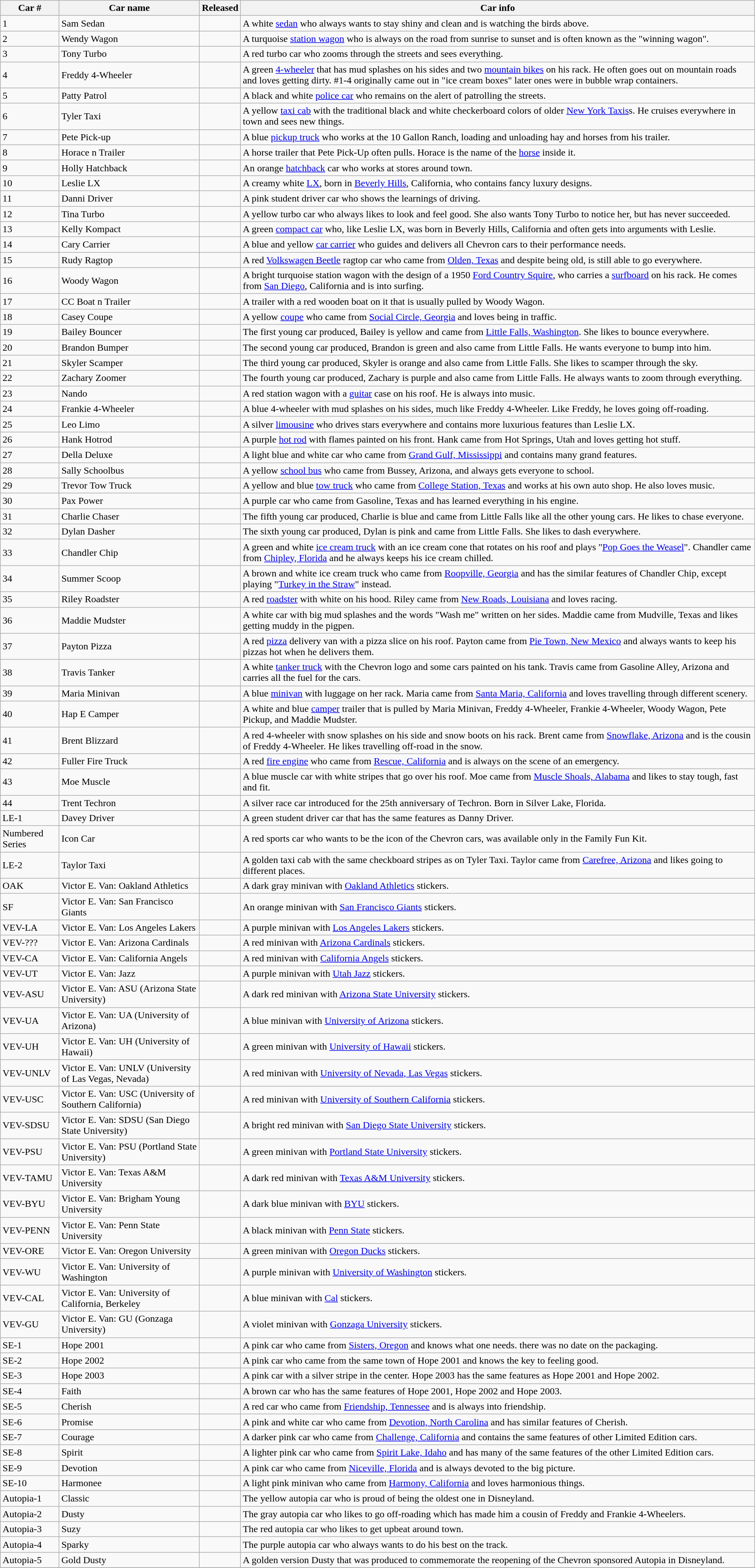<table class="wikitable sortable">
<tr>
<th>Car #</th>
<th>Car name</th>
<th>Released</th>
<th>Car info</th>
</tr>
<tr>
<td>1</td>
<td>Sam Sedan</td>
<td></td>
<td>A white <a href='#'>sedan</a> who always wants to stay shiny and clean and is watching the birds above.</td>
</tr>
<tr>
<td>2</td>
<td>Wendy Wagon</td>
<td></td>
<td>A turquoise <a href='#'>station wagon</a> who is always on the road from sunrise to sunset and is often known as the "winning wagon".</td>
</tr>
<tr>
<td>3</td>
<td>Tony Turbo</td>
<td></td>
<td>A red turbo car who zooms through the streets and sees everything.</td>
</tr>
<tr>
<td>4</td>
<td>Freddy 4-Wheeler</td>
<td></td>
<td>A green <a href='#'>4-wheeler</a> that has mud splashes on his sides and two <a href='#'>mountain bikes</a> on his rack. He often goes  out on mountain roads and loves getting dirty. #1-4 originally came out in "ice cream boxes" later ones were in bubble wrap containers.</td>
</tr>
<tr>
<td>5</td>
<td>Patty Patrol</td>
<td></td>
<td>A black and white <a href='#'>police car</a> who remains on the alert of patrolling the streets.</td>
</tr>
<tr>
<td>6</td>
<td>Tyler Taxi</td>
<td></td>
<td>A yellow <a href='#'>taxi cab</a> with the traditional black and white checkerboard colors of older <a href='#'>New York Taxis</a>s. He cruises everywhere in town and sees new things.</td>
</tr>
<tr>
<td>7</td>
<td>Pete Pick-up</td>
<td></td>
<td>A blue <a href='#'>pickup truck</a> who works at the 10 Gallon Ranch, loading and unloading hay and horses from his trailer.</td>
</tr>
<tr>
<td>8</td>
<td>Horace n Trailer</td>
<td></td>
<td>A horse trailer that Pete Pick-Up often pulls. Horace is the name of the <a href='#'>horse</a> inside it.</td>
</tr>
<tr>
<td>9</td>
<td>Holly Hatchback</td>
<td></td>
<td>An orange <a href='#'>hatchback</a> car who works at stores around town.</td>
</tr>
<tr>
<td>10</td>
<td>Leslie LX</td>
<td></td>
<td>A creamy white <a href='#'>LX</a>, born in <a href='#'>Beverly Hills</a>, California, who contains fancy luxury designs.</td>
</tr>
<tr>
<td>11</td>
<td>Danni Driver</td>
<td></td>
<td>A pink student driver car who shows the learnings of driving.</td>
</tr>
<tr>
<td>12</td>
<td>Tina Turbo</td>
<td></td>
<td>A yellow turbo car who always likes to look and feel good. She also wants Tony Turbo to notice her, but has never succeeded.</td>
</tr>
<tr>
<td>13</td>
<td>Kelly Kompact</td>
<td></td>
<td>A green <a href='#'>compact car</a> who, like Leslie LX, was born in Beverly Hills, California and often gets into arguments with Leslie.</td>
</tr>
<tr>
<td>14</td>
<td>Cary Carrier</td>
<td></td>
<td>A blue and yellow <a href='#'>car carrier</a> who guides and delivers all Chevron cars to their performance needs.</td>
</tr>
<tr>
<td>15</td>
<td>Rudy Ragtop</td>
<td></td>
<td>A red <a href='#'>Volkswagen Beetle</a> ragtop car who came from <a href='#'>Olden, Texas</a> and despite being old, is still able to go everywhere.</td>
</tr>
<tr>
<td>16</td>
<td>Woody Wagon</td>
<td></td>
<td>A bright turquoise station wagon with the design of a 1950 <a href='#'>Ford Country Squire</a>, who carries a <a href='#'>surfboard</a> on his rack. He comes from <a href='#'>San Diego</a>, California and is into surfing.</td>
</tr>
<tr>
<td>17</td>
<td>CC Boat n Trailer</td>
<td></td>
<td>A trailer with a red wooden boat on it that is usually pulled by Woody Wagon.</td>
</tr>
<tr>
<td>18</td>
<td>Casey Coupe</td>
<td></td>
<td>A yellow <a href='#'>coupe</a> who came from <a href='#'>Social Circle, Georgia</a> and loves being in traffic.</td>
</tr>
<tr>
<td>19</td>
<td>Bailey Bouncer</td>
<td></td>
<td>The first young car produced, Bailey is yellow and came from <a href='#'>Little Falls, Washington</a>. She likes to bounce everywhere.</td>
</tr>
<tr>
<td>20</td>
<td>Brandon Bumper</td>
<td></td>
<td>The second young car produced, Brandon is green and also came from Little Falls. He wants everyone to bump into him.</td>
</tr>
<tr>
<td>21</td>
<td>Skyler Scamper</td>
<td></td>
<td>The third young car produced, Skyler is orange and also came from Little Falls. She likes to scamper through the sky.</td>
</tr>
<tr>
<td>22</td>
<td>Zachary Zoomer</td>
<td></td>
<td>The fourth young car produced, Zachary is purple and also came from Little Falls. He always wants to zoom through everything.</td>
</tr>
<tr>
<td>23</td>
<td>Nando</td>
<td></td>
<td>A red station wagon with a <a href='#'>guitar</a> case on his roof. He is always into music.</td>
</tr>
<tr>
<td>24</td>
<td>Frankie 4-Wheeler</td>
<td></td>
<td>A blue 4-wheeler with mud splashes on his sides, much like Freddy 4-Wheeler. Like Freddy, he loves going off-roading.</td>
</tr>
<tr>
<td>25</td>
<td>Leo Limo</td>
<td></td>
<td>A silver <a href='#'>limousine</a> who drives stars everywhere and contains more luxurious features than Leslie LX.</td>
</tr>
<tr>
<td>26</td>
<td>Hank Hotrod</td>
<td></td>
<td>A purple <a href='#'>hot rod</a> with flames painted on his front. Hank came from Hot Springs, Utah and loves getting hot stuff.</td>
</tr>
<tr>
<td>27</td>
<td>Della Deluxe</td>
<td></td>
<td>A light blue and white car who came from <a href='#'>Grand Gulf, Mississippi</a> and contains many grand features.</td>
</tr>
<tr>
<td>28</td>
<td>Sally Schoolbus</td>
<td></td>
<td>A yellow <a href='#'>school bus</a> who came from Bussey, Arizona, and always gets everyone to school.</td>
</tr>
<tr>
<td>29</td>
<td>Trevor Tow Truck</td>
<td></td>
<td>A yellow and blue <a href='#'>tow truck</a> who came from <a href='#'>College Station, Texas</a> and works at his own auto shop. He also loves music.</td>
</tr>
<tr>
<td>30</td>
<td>Pax Power</td>
<td></td>
<td>A purple car who came from Gasoline, Texas and has learned everything in his engine.</td>
</tr>
<tr>
<td>31</td>
<td>Charlie Chaser</td>
<td></td>
<td>The fifth young car produced, Charlie is blue and came from Little Falls like all the other young cars. He likes to chase everyone.</td>
</tr>
<tr>
<td>32</td>
<td>Dylan Dasher</td>
<td></td>
<td>The sixth young car produced, Dylan is pink and came from Little Falls. She likes to dash everywhere.</td>
</tr>
<tr>
<td>33</td>
<td>Chandler Chip</td>
<td></td>
<td>A green and white <a href='#'>ice cream truck</a> with an ice cream cone that rotates on his roof and plays "<a href='#'>Pop Goes the Weasel</a>". Chandler came from <a href='#'>Chipley, Florida</a> and he always keeps his ice cream chilled.</td>
</tr>
<tr>
<td>34</td>
<td>Summer Scoop</td>
<td></td>
<td>A brown and white ice cream truck who came from <a href='#'>Roopville, Georgia</a> and has the similar features of Chandler Chip, except playing "<a href='#'>Turkey in the Straw</a>" instead.</td>
</tr>
<tr>
<td>35</td>
<td>Riley Roadster</td>
<td></td>
<td>A red <a href='#'>roadster</a> with white on his hood. Riley came from <a href='#'>New Roads, Louisiana</a> and loves racing.</td>
</tr>
<tr>
<td>36</td>
<td>Maddie Mudster</td>
<td></td>
<td>A white car with big mud splashes and the words "Wash me" written on her sides. Maddie came from Mudville, Texas and likes getting muddy in the pigpen.</td>
</tr>
<tr>
<td>37</td>
<td>Payton Pizza</td>
<td></td>
<td>A red <a href='#'>pizza</a> delivery van with a pizza slice on his roof. Payton came from <a href='#'>Pie Town, New Mexico</a> and always wants to keep his pizzas hot when he delivers them.</td>
</tr>
<tr>
<td>38</td>
<td>Travis Tanker</td>
<td></td>
<td>A white <a href='#'>tanker truck</a> with the Chevron logo and some cars painted on his tank. Travis came from Gasoline Alley, Arizona and carries all the fuel for the cars.</td>
</tr>
<tr>
<td>39</td>
<td>Maria Minivan</td>
<td></td>
<td>A blue <a href='#'>minivan</a> with luggage on her rack. Maria came from <a href='#'>Santa Maria, California</a> and loves travelling through different scenery.</td>
</tr>
<tr>
<td>40</td>
<td>Hap E Camper</td>
<td></td>
<td>A white and blue <a href='#'>camper</a> trailer that is pulled by Maria Minivan, Freddy 4-Wheeler, Frankie 4-Wheeler, Woody Wagon, Pete Pickup, and Maddie Mudster.</td>
</tr>
<tr>
<td>41</td>
<td>Brent Blizzard</td>
<td></td>
<td>A red 4-wheeler with snow splashes on his side and snow boots on his rack. Brent came from <a href='#'>Snowflake, Arizona</a> and  is the cousin of Freddy 4-Wheeler. He likes travelling off-road in the snow.</td>
</tr>
<tr>
<td>42</td>
<td>Fuller Fire Truck</td>
<td></td>
<td>A red <a href='#'>fire engine</a> who came from <a href='#'>Rescue, California</a> and is always on the scene of an emergency.</td>
</tr>
<tr>
<td>43</td>
<td>Moe Muscle</td>
<td></td>
<td>A blue muscle car with white stripes that go over his roof. Moe came from <a href='#'>Muscle Shoals, Alabama</a> and likes to stay tough, fast and fit.</td>
</tr>
<tr>
<td>44</td>
<td>Trent Techron</td>
<td></td>
<td>A silver race car introduced for the 25th anniversary of Techron. Born in Silver Lake, Florida.</td>
</tr>
<tr>
<td>LE-1</td>
<td>Davey Driver</td>
<td></td>
<td>A green student driver car that has the same features as Danny Driver.</td>
</tr>
<tr>
<td>Numbered Series</td>
<td>Icon Car</td>
<td></td>
<td>A red sports car who wants to be the icon of the Chevron cars, was available only in the Family Fun Kit.</td>
</tr>
<tr>
<td>LE-2</td>
<td>Taylor Taxi</td>
<td></td>
<td>A golden taxi cab with the same checkboard stripes as on Tyler Taxi. Taylor came from <a href='#'>Carefree, Arizona</a> and likes going to different places.</td>
</tr>
<tr>
<td>OAK</td>
<td>Victor E. Van: Oakland Athletics</td>
<td></td>
<td>A dark gray minivan with <a href='#'>Oakland Athletics</a> stickers.</td>
</tr>
<tr>
<td>SF</td>
<td>Victor E. Van: San Francisco Giants</td>
<td></td>
<td>An orange minivan with <a href='#'>San Francisco Giants</a> stickers.</td>
</tr>
<tr>
<td>VEV-LA</td>
<td>Victor E. Van: Los Angeles Lakers</td>
<td></td>
<td>A purple minivan with <a href='#'>Los Angeles Lakers</a> stickers.</td>
</tr>
<tr>
<td>VEV-???</td>
<td>Victor E. Van: Arizona Cardinals</td>
<td></td>
<td>A red minivan with <a href='#'>Arizona Cardinals</a> stickers.</td>
</tr>
<tr>
<td>VEV-CA</td>
<td>Victor E. Van: California Angels</td>
<td></td>
<td>A red minivan with <a href='#'>California Angels</a> stickers.</td>
</tr>
<tr>
<td>VEV-UT</td>
<td>Victor E. Van: Jazz</td>
<td></td>
<td>A purple minivan with <a href='#'>Utah Jazz</a> stickers.</td>
</tr>
<tr>
<td>VEV-ASU</td>
<td>Victor E. Van: ASU (Arizona State University)</td>
<td></td>
<td>A dark red minivan with <a href='#'>Arizona State University</a> stickers.</td>
</tr>
<tr>
<td>VEV-UA</td>
<td>Victor E. Van: UA (University of Arizona)</td>
<td></td>
<td>A blue minivan with <a href='#'>University of Arizona</a> stickers.</td>
</tr>
<tr>
<td>VEV-UH</td>
<td>Victor E. Van: UH (University of Hawaii)</td>
<td></td>
<td>A green minivan with <a href='#'>University of Hawaii</a> stickers.</td>
</tr>
<tr>
<td>VEV-UNLV</td>
<td>Victor E. Van: UNLV (University of Las Vegas, Nevada)</td>
<td></td>
<td>A red minivan with <a href='#'>University of Nevada, Las Vegas</a> stickers.</td>
</tr>
<tr>
<td>VEV-USC</td>
<td>Victor E. Van: USC (University of Southern California)</td>
<td></td>
<td>A red minivan with <a href='#'>University of Southern California</a> stickers.</td>
</tr>
<tr>
<td>VEV-SDSU</td>
<td>Victor E. Van: SDSU (San Diego State University)</td>
<td></td>
<td>A bright red minivan with <a href='#'>San Diego State University</a> stickers.</td>
</tr>
<tr>
<td>VEV-PSU</td>
<td>Victor E. Van: PSU (Portland State University)</td>
<td></td>
<td>A green minivan with <a href='#'>Portland State University</a> stickers.</td>
</tr>
<tr>
<td>VEV-TAMU</td>
<td>Victor E. Van: Texas A&M University</td>
<td></td>
<td>A dark red minivan with <a href='#'>Texas A&M University</a> stickers.</td>
</tr>
<tr>
<td>VEV-BYU</td>
<td>Victor E. Van: Brigham Young University</td>
<td></td>
<td>A dark blue minivan with <a href='#'>BYU</a> stickers.</td>
</tr>
<tr>
<td>VEV-PENN</td>
<td>Victor E. Van: Penn State University</td>
<td></td>
<td>A black minivan with <a href='#'>Penn State</a> stickers.</td>
</tr>
<tr>
<td>VEV-ORE</td>
<td>Victor E. Van: Oregon University</td>
<td></td>
<td>A green minivan with <a href='#'>Oregon Ducks</a> stickers.</td>
</tr>
<tr>
<td>VEV-WU</td>
<td>Victor E. Van: University of Washington</td>
<td></td>
<td>A purple minivan with <a href='#'>University of Washington</a> stickers.</td>
</tr>
<tr>
<td>VEV-CAL</td>
<td>Victor E. Van: University of California, Berkeley</td>
<td></td>
<td>A blue minivan with <a href='#'>Cal</a> stickers.</td>
</tr>
<tr>
<td>VEV-GU</td>
<td>Victor E. Van: GU (Gonzaga University)</td>
<td></td>
<td>A violet minivan with <a href='#'>Gonzaga University</a> stickers.</td>
</tr>
<tr>
<td>SE-1</td>
<td>Hope 2001</td>
<td></td>
<td>A pink car who came from <a href='#'>Sisters, Oregon</a> and knows what one needs. there was no date on the packaging.</td>
</tr>
<tr>
<td>SE-2</td>
<td>Hope 2002</td>
<td></td>
<td>A pink car who came from the same town of Hope 2001 and knows the key to feeling good.</td>
</tr>
<tr>
<td>SE-3</td>
<td>Hope 2003</td>
<td></td>
<td>A pink car with a silver stripe in the center. Hope 2003 has the same features as Hope 2001 and Hope 2002.</td>
</tr>
<tr>
<td>SE-4</td>
<td>Faith</td>
<td></td>
<td>A brown car who has the same features of Hope 2001, Hope 2002 and Hope 2003.</td>
</tr>
<tr>
<td>SE-5</td>
<td>Cherish</td>
<td></td>
<td>A red car who came from <a href='#'>Friendship, Tennessee</a> and is always into friendship.</td>
</tr>
<tr>
<td>SE-6</td>
<td>Promise</td>
<td></td>
<td>A pink and white car who came from <a href='#'>Devotion, North Carolina</a> and has similar features of Cherish.</td>
</tr>
<tr>
<td>SE-7</td>
<td>Courage</td>
<td></td>
<td>A darker pink car who came from <a href='#'>Challenge, California</a> and contains the same features of other Limited Edition cars.</td>
</tr>
<tr>
<td>SE-8</td>
<td>Spirit</td>
<td></td>
<td>A lighter pink car who came from <a href='#'>Spirit Lake, Idaho</a> and has many of the same features of the other Limited Edition cars.</td>
</tr>
<tr>
<td>SE-9</td>
<td>Devotion</td>
<td></td>
<td>A pink car who came from <a href='#'>Niceville, Florida</a> and is always devoted to the big picture.</td>
</tr>
<tr>
<td>SE-10</td>
<td>Harmonee</td>
<td></td>
<td>A light pink minivan who came from <a href='#'>Harmony, California</a> and  loves harmonious things.</td>
</tr>
<tr>
<td>Autopia-1</td>
<td>Classic</td>
<td></td>
<td>The yellow autopia car who is proud of being the oldest one in Disneyland.</td>
</tr>
<tr>
<td>Autopia-2</td>
<td>Dusty</td>
<td></td>
<td>The gray autopia car who likes to go off-roading which has made him a cousin of Freddy and Frankie 4-Wheelers.</td>
</tr>
<tr>
<td>Autopia-3</td>
<td>Suzy</td>
<td></td>
<td>The red autopia car who likes to get upbeat around town.</td>
</tr>
<tr>
<td>Autopia-4</td>
<td>Sparky</td>
<td></td>
<td>The purple autopia car who always wants to do his best on the track.</td>
</tr>
<tr>
<td>Autopia-5</td>
<td>Gold Dusty</td>
<td></td>
<td>A golden version Dusty that was produced to commemorate the reopening of the Chevron sponsored Autopia in Disneyland.</td>
</tr>
<tr>
</tr>
</table>
